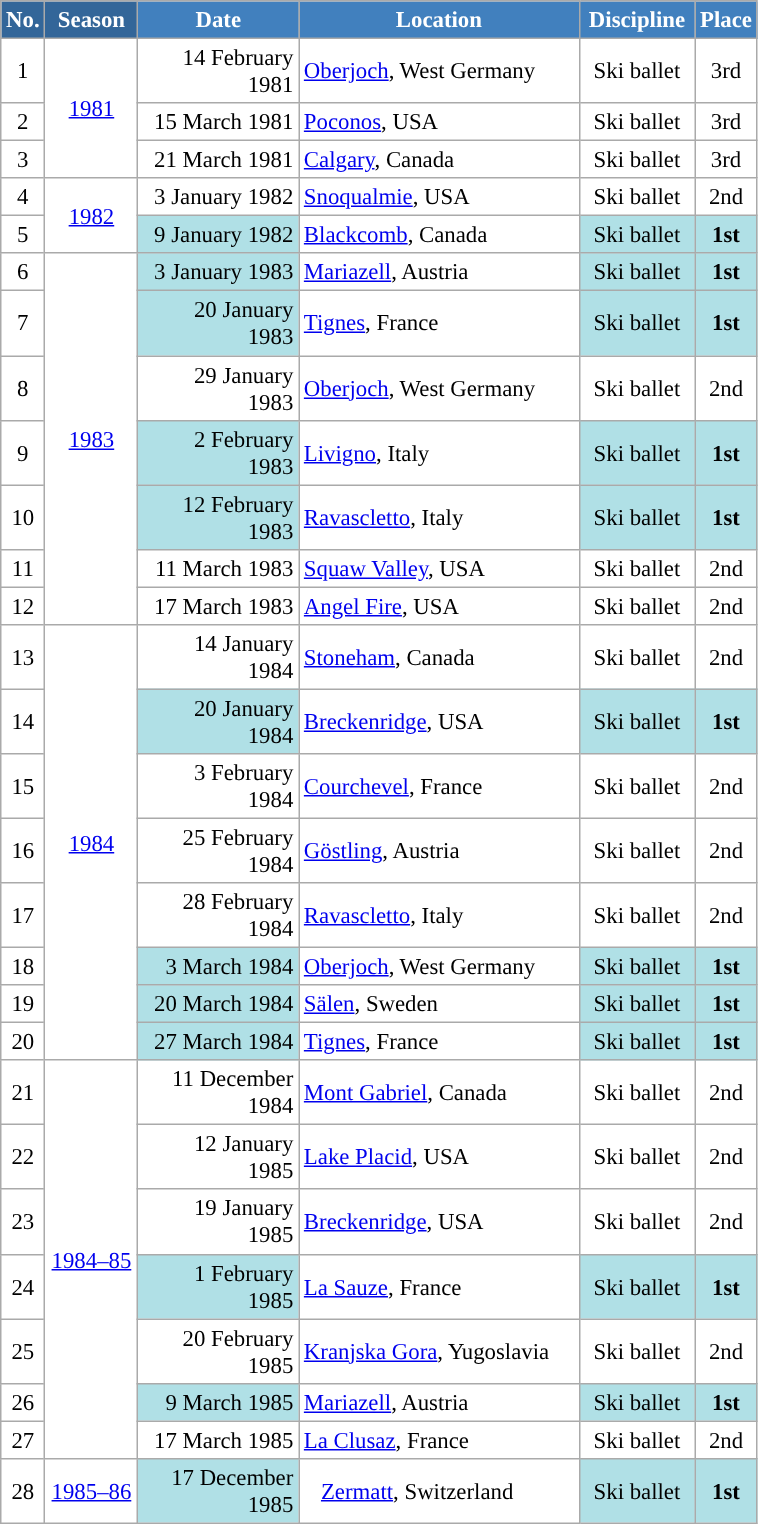<table class="wikitable sortable" style="font-size:95%; text-align:center; border:grey solid 1px; border-collapse:collapse; background:#ffffff;">
<tr style="background:#efefef;">
<th style="background-color:#369; color:white;">No.</th>
<th style="background-color:#369; color:white; width:55px;">Season</th>
<th style="background-color:#4180be; color:white; width:100px;">Date</th>
<th style="background-color:#4180be; color:white; width:180px;">Location</th>
<th style="background-color:#4180be; color:white; width:70px;">Discipline</th>
<th style="background-color:#4180be; color:white;">Place</th>
</tr>
<tr>
<td align=center>1</td>
<td rowspan=3 align=center><a href='#'>1981</a></td>
<td align=right>14 February 1981</td>
<td align=left> <a href='#'>Oberjoch</a>, West Germany</td>
<td>Ski ballet</td>
<td>3rd</td>
</tr>
<tr>
<td align=center>2</td>
<td align=right>15 March 1981</td>
<td align=left> <a href='#'>Poconos</a>, USA</td>
<td>Ski ballet</td>
<td>3rd</td>
</tr>
<tr>
<td align=center>3</td>
<td align=right>21 March 1981</td>
<td align=left> <a href='#'>Calgary</a>, Canada</td>
<td>Ski ballet</td>
<td>3rd</td>
</tr>
<tr>
<td align=center>4</td>
<td rowspan=2 align=center><a href='#'>1982</a></td>
<td align=right>3 January 1982</td>
<td align=left> <a href='#'>Snoqualmie</a>, USA</td>
<td>Ski ballet</td>
<td>2nd</td>
</tr>
<tr>
<td align=center>5</td>
<td bgcolor="#BOEOE6" align=right>9 January 1982</td>
<td align=left> <a href='#'>Blackcomb</a>, Canada</td>
<td bgcolor="#BOEOE6">Ski ballet</td>
<td bgcolor="#BOEOE6"><strong>1st</strong></td>
</tr>
<tr>
<td align=center>6</td>
<td rowspan=7 align=center><a href='#'>1983</a></td>
<td bgcolor="#BOEOE6" align=right>3 January 1983</td>
<td align=left> <a href='#'>Mariazell</a>, Austria</td>
<td bgcolor="#BOEOE6">Ski ballet</td>
<td bgcolor="#BOEOE6"><strong>1st</strong></td>
</tr>
<tr>
<td align=center>7</td>
<td bgcolor="#BOEOE6" align=right>20 January 1983</td>
<td align=left> <a href='#'>Tignes</a>, France</td>
<td bgcolor="#BOEOE6">Ski ballet</td>
<td bgcolor="#BOEOE6"><strong>1st</strong></td>
</tr>
<tr>
<td align=center>8</td>
<td align=right>29 January 1983</td>
<td align=left> <a href='#'>Oberjoch</a>, West Germany</td>
<td>Ski ballet</td>
<td>2nd</td>
</tr>
<tr>
<td align=center>9</td>
<td bgcolor="#BOEOE6" align=right>2 February 1983</td>
<td align=left> <a href='#'>Livigno</a>, Italy</td>
<td bgcolor="#BOEOE6">Ski ballet</td>
<td bgcolor="#BOEOE6"><strong>1st</strong></td>
</tr>
<tr>
<td align=center>10</td>
<td bgcolor="#BOEOE6" align=right>12 February 1983</td>
<td align=left> <a href='#'>Ravascletto</a>, Italy</td>
<td bgcolor="#BOEOE6">Ski ballet</td>
<td bgcolor="#BOEOE6"><strong>1st</strong></td>
</tr>
<tr>
<td align=center>11</td>
<td align=right>11 March 1983</td>
<td align=left> <a href='#'>Squaw Valley</a>, USA</td>
<td>Ski ballet</td>
<td>2nd</td>
</tr>
<tr>
<td align=center>12</td>
<td align=right>17 March 1983</td>
<td align=left> <a href='#'>Angel Fire</a>, USA</td>
<td>Ski ballet</td>
<td>2nd</td>
</tr>
<tr>
<td align=center>13</td>
<td rowspan=8 align=center><a href='#'>1984</a></td>
<td align=right>14 January 1984</td>
<td align=left> <a href='#'>Stoneham</a>, Canada</td>
<td>Ski ballet</td>
<td>2nd</td>
</tr>
<tr>
<td align=center>14</td>
<td bgcolor="#BOEOE6" align=right>20 January 1984</td>
<td align=left> <a href='#'>Breckenridge</a>, USA</td>
<td bgcolor="#BOEOE6">Ski ballet</td>
<td bgcolor="#BOEOE6"><strong>1st</strong></td>
</tr>
<tr>
<td align=center>15</td>
<td align=right>3 February 1984</td>
<td align=left> <a href='#'>Courchevel</a>, France</td>
<td>Ski ballet</td>
<td>2nd</td>
</tr>
<tr>
<td align=center>16</td>
<td align=right>25 February 1984</td>
<td align=left> <a href='#'>Göstling</a>, Austria</td>
<td>Ski ballet</td>
<td>2nd</td>
</tr>
<tr>
<td align=center>17</td>
<td align=right>28 February 1984</td>
<td align=left> <a href='#'>Ravascletto</a>, Italy</td>
<td>Ski ballet</td>
<td>2nd</td>
</tr>
<tr>
<td align=center>18</td>
<td bgcolor="#BOEOE6" align=right>3 March 1984</td>
<td align=left> <a href='#'>Oberjoch</a>, West Germany</td>
<td bgcolor="#BOEOE6">Ski ballet</td>
<td bgcolor="#BOEOE6"><strong>1st</strong></td>
</tr>
<tr>
<td align=center>19</td>
<td bgcolor="#BOEOE6" align=right>20 March 1984</td>
<td align=left> <a href='#'>Sälen</a>, Sweden</td>
<td bgcolor="#BOEOE6">Ski ballet</td>
<td bgcolor="#BOEOE6"><strong>1st</strong></td>
</tr>
<tr>
<td align=center>20</td>
<td bgcolor="#BOEOE6" align=right>27 March 1984</td>
<td align=left> <a href='#'>Tignes</a>, France</td>
<td bgcolor="#BOEOE6">Ski ballet</td>
<td bgcolor="#BOEOE6"><strong>1st</strong></td>
</tr>
<tr>
<td align=center>21</td>
<td rowspan=7 align=center><a href='#'>1984–85</a></td>
<td align=right>11 December 1984</td>
<td align=left> <a href='#'>Mont Gabriel</a>, Canada</td>
<td>Ski ballet</td>
<td>2nd</td>
</tr>
<tr>
<td align=center>22</td>
<td align=right>12 January 1985</td>
<td align=left> <a href='#'>Lake Placid</a>, USA</td>
<td>Ski ballet</td>
<td>2nd</td>
</tr>
<tr>
<td align=center>23</td>
<td align=right>19 January 1985</td>
<td align=left> <a href='#'>Breckenridge</a>, USA</td>
<td>Ski ballet</td>
<td>2nd</td>
</tr>
<tr>
<td align=center>24</td>
<td bgcolor="#BOEOE6" align=right>1 February 1985</td>
<td align=left> <a href='#'>La Sauze</a>, France</td>
<td bgcolor="#BOEOE6">Ski ballet</td>
<td bgcolor="#BOEOE6"><strong>1st</strong></td>
</tr>
<tr>
<td align=center>25</td>
<td align=right>20 February 1985</td>
<td align=left> <a href='#'>Kranjska Gora</a>, Yugoslavia</td>
<td>Ski ballet</td>
<td>2nd</td>
</tr>
<tr>
<td align=center>26</td>
<td bgcolor="#BOEOE6" align=right>9 March 1985</td>
<td align=left> <a href='#'>Mariazell</a>, Austria</td>
<td bgcolor="#BOEOE6">Ski ballet</td>
<td bgcolor="#BOEOE6"><strong>1st</strong></td>
</tr>
<tr>
<td align=center>27</td>
<td align=right>17 March 1985</td>
<td align=left> <a href='#'>La Clusaz</a>, France</td>
<td>Ski ballet</td>
<td>2nd</td>
</tr>
<tr>
<td align=center>28</td>
<td align=center><a href='#'>1985–86</a></td>
<td bgcolor="#BOEOE6" align=right>17 December 1985</td>
<td align=left>   <a href='#'>Zermatt</a>, Switzerland</td>
<td bgcolor="#BOEOE6">Ski ballet</td>
<td bgcolor="#BOEOE6"><strong>1st</strong></td>
</tr>
</table>
